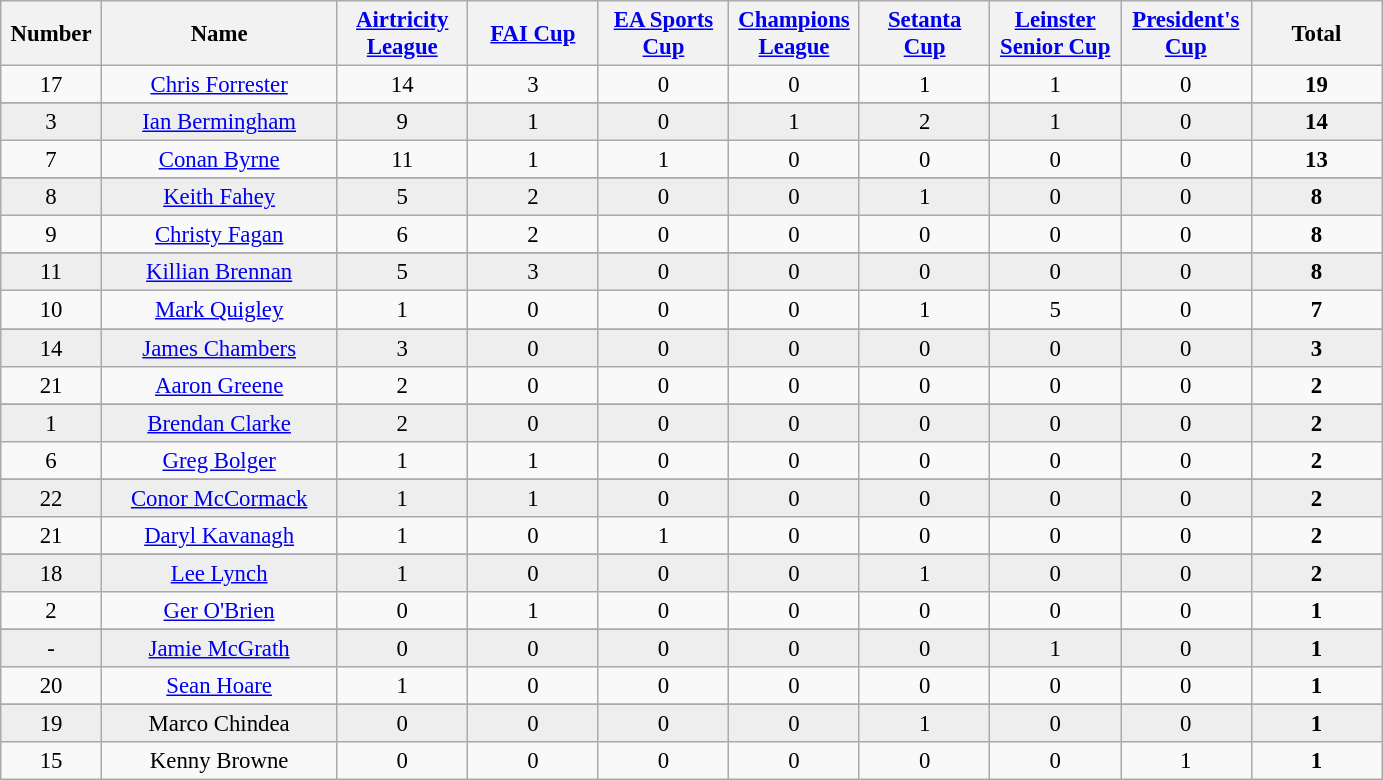<table class="wikitable" style="font-size: 95%; text-align: center;">
<tr>
<th width=60>Number</th>
<th width=150>Name</th>
<th width=80><a href='#'>Airtricity League</a></th>
<th width=80><a href='#'>FAI Cup</a></th>
<th width=80><a href='#'>EA Sports Cup</a></th>
<th width=80><a href='#'>Champions League</a></th>
<th width=80><a href='#'>Setanta Cup</a></th>
<th width=80><a href='#'>Leinster Senior Cup</a></th>
<th width=80><a href='#'>President's Cup</a></th>
<th width=80>Total</th>
</tr>
<tr>
<td>17</td>
<td><a href='#'>Chris Forrester</a></td>
<td>14</td>
<td>3</td>
<td>0</td>
<td>0</td>
<td>1</td>
<td>1</td>
<td>0</td>
<td><strong>19</strong></td>
</tr>
<tr>
</tr>
<tr bgcolor=#EEEEEE>
<td>3</td>
<td><a href='#'>Ian Bermingham</a></td>
<td>9</td>
<td>1</td>
<td>0</td>
<td>1</td>
<td>2</td>
<td>1</td>
<td>0</td>
<td><strong>14</strong></td>
</tr>
<tr>
<td>7</td>
<td><a href='#'>Conan Byrne</a></td>
<td>11</td>
<td>1</td>
<td>1</td>
<td>0</td>
<td>0</td>
<td>0</td>
<td>0</td>
<td><strong>13</strong></td>
</tr>
<tr>
</tr>
<tr bgcolor=#EEEEEE>
<td>8</td>
<td><a href='#'>Keith Fahey</a></td>
<td>5</td>
<td>2</td>
<td>0</td>
<td>0</td>
<td>1</td>
<td>0</td>
<td>0</td>
<td><strong>8</strong></td>
</tr>
<tr>
<td>9</td>
<td><a href='#'>Christy Fagan</a></td>
<td>6</td>
<td>2</td>
<td>0</td>
<td>0</td>
<td>0</td>
<td>0</td>
<td>0</td>
<td><strong>8</strong></td>
</tr>
<tr>
</tr>
<tr bgcolor=#EEEEEE>
<td>11</td>
<td><a href='#'>Killian Brennan</a></td>
<td>5</td>
<td>3</td>
<td>0</td>
<td>0</td>
<td>0</td>
<td>0</td>
<td>0</td>
<td><strong>8</strong></td>
</tr>
<tr>
<td>10</td>
<td><a href='#'>Mark Quigley</a></td>
<td>1</td>
<td>0</td>
<td>0</td>
<td>0</td>
<td>1</td>
<td>5</td>
<td>0</td>
<td><strong>7</strong></td>
</tr>
<tr>
</tr>
<tr bgcolor=#EEEEEE>
<td>14</td>
<td><a href='#'>James Chambers</a></td>
<td>3</td>
<td>0</td>
<td>0</td>
<td>0</td>
<td>0</td>
<td>0</td>
<td>0</td>
<td><strong>3</strong></td>
</tr>
<tr>
<td>21</td>
<td><a href='#'>Aaron Greene</a></td>
<td>2</td>
<td>0</td>
<td>0</td>
<td>0</td>
<td>0</td>
<td>0</td>
<td>0</td>
<td><strong>2</strong></td>
</tr>
<tr>
</tr>
<tr bgcolor=#EEEEEE>
<td>1</td>
<td><a href='#'>Brendan Clarke</a></td>
<td>2</td>
<td>0</td>
<td>0</td>
<td>0</td>
<td>0</td>
<td>0</td>
<td>0</td>
<td><strong>2</strong></td>
</tr>
<tr>
<td>6</td>
<td><a href='#'>Greg Bolger</a></td>
<td>1</td>
<td>1</td>
<td>0</td>
<td>0</td>
<td>0</td>
<td>0</td>
<td>0</td>
<td><strong>2</strong></td>
</tr>
<tr>
</tr>
<tr bgcolor=#EEEEEE>
<td>22</td>
<td><a href='#'>Conor McCormack</a></td>
<td>1</td>
<td>1</td>
<td>0</td>
<td>0</td>
<td>0</td>
<td>0</td>
<td>0</td>
<td><strong>2</strong></td>
</tr>
<tr>
<td>21</td>
<td><a href='#'>Daryl Kavanagh</a></td>
<td>1</td>
<td>0</td>
<td>1</td>
<td>0</td>
<td>0</td>
<td>0</td>
<td>0</td>
<td><strong>2</strong></td>
</tr>
<tr>
</tr>
<tr bgcolor=#EEEEEE>
<td>18</td>
<td><a href='#'>Lee Lynch</a></td>
<td>1</td>
<td>0</td>
<td>0</td>
<td>0</td>
<td>1</td>
<td>0</td>
<td>0</td>
<td><strong>2</strong></td>
</tr>
<tr>
<td>2</td>
<td><a href='#'>Ger O'Brien</a></td>
<td>0</td>
<td>1</td>
<td>0</td>
<td>0</td>
<td>0</td>
<td>0</td>
<td>0</td>
<td><strong>1</strong></td>
</tr>
<tr>
</tr>
<tr bgcolor=#EEEEEE>
<td>-</td>
<td><a href='#'>Jamie McGrath</a></td>
<td>0</td>
<td>0</td>
<td>0</td>
<td>0</td>
<td>0</td>
<td>1</td>
<td>0</td>
<td><strong>1</strong></td>
</tr>
<tr>
<td>20</td>
<td><a href='#'>Sean Hoare</a></td>
<td>1</td>
<td>0</td>
<td>0</td>
<td>0</td>
<td>0</td>
<td>0</td>
<td>0</td>
<td><strong>1</strong></td>
</tr>
<tr>
</tr>
<tr bgcolor=#EEEEEE>
<td>19</td>
<td>Marco Chindea</td>
<td>0</td>
<td>0</td>
<td>0</td>
<td>0</td>
<td>1</td>
<td>0</td>
<td>0</td>
<td><strong>1</strong></td>
</tr>
<tr>
<td>15</td>
<td>Kenny Browne</td>
<td>0</td>
<td>0</td>
<td>0</td>
<td>0</td>
<td>0</td>
<td>0</td>
<td>1</td>
<td><strong>1</strong></td>
</tr>
</table>
